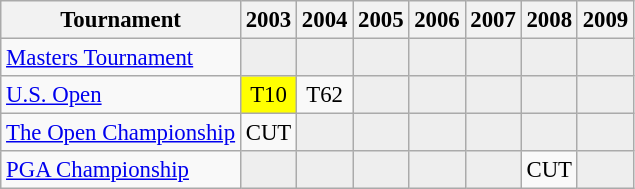<table class="wikitable" style="font-size:95%;text-align:center;">
<tr>
<th>Tournament</th>
<th>2003</th>
<th>2004</th>
<th>2005</th>
<th>2006</th>
<th>2007</th>
<th>2008</th>
<th>2009</th>
</tr>
<tr>
<td align=left><a href='#'>Masters Tournament</a></td>
<td style="background:#eeeeee;"></td>
<td style="background:#eeeeee;"></td>
<td style="background:#eeeeee;"></td>
<td style="background:#eeeeee;"></td>
<td style="background:#eeeeee;"></td>
<td style="background:#eeeeee;"></td>
<td style="background:#eeeeee;"></td>
</tr>
<tr>
<td align=left><a href='#'>U.S. Open</a></td>
<td style="background:yellow;">T10</td>
<td>T62</td>
<td style="background:#eeeeee;"></td>
<td style="background:#eeeeee;"></td>
<td style="background:#eeeeee;"></td>
<td style="background:#eeeeee;"></td>
<td style="background:#eeeeee;"></td>
</tr>
<tr>
<td align=left><a href='#'>The Open Championship</a></td>
<td>CUT</td>
<td style="background:#eeeeee;"></td>
<td style="background:#eeeeee;"></td>
<td style="background:#eeeeee;"></td>
<td style="background:#eeeeee;"></td>
<td style="background:#eeeeee;"></td>
<td style="background:#eeeeee;"></td>
</tr>
<tr>
<td align=left><a href='#'>PGA Championship</a></td>
<td style="background:#eeeeee;"></td>
<td style="background:#eeeeee;"></td>
<td style="background:#eeeeee;"></td>
<td style="background:#eeeeee;"></td>
<td style="background:#eeeeee;"></td>
<td>CUT</td>
<td style="background:#eeeeee;"></td>
</tr>
</table>
